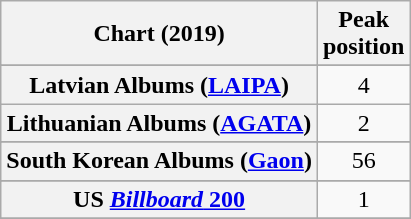<table class="wikitable sortable plainrowheaders" style="text-align:center">
<tr>
<th scope="col">Chart (2019)</th>
<th scope="col">Peak<br>position</th>
</tr>
<tr>
</tr>
<tr>
</tr>
<tr>
</tr>
<tr>
</tr>
<tr>
</tr>
<tr>
</tr>
<tr>
</tr>
<tr>
</tr>
<tr>
</tr>
<tr>
</tr>
<tr>
</tr>
<tr>
</tr>
<tr>
<th scope="row">Latvian Albums (<a href='#'>LAIPA</a>)</th>
<td>4</td>
</tr>
<tr>
<th scope="row">Lithuanian Albums (<a href='#'>AGATA</a>)</th>
<td>2</td>
</tr>
<tr>
</tr>
<tr>
</tr>
<tr>
</tr>
<tr>
</tr>
<tr>
<th scope="row">South Korean Albums (<a href='#'>Gaon</a>)</th>
<td>56</td>
</tr>
<tr>
</tr>
<tr>
</tr>
<tr>
</tr>
<tr>
</tr>
<tr>
<th scope="row">US <a href='#'><em>Billboard</em> 200</a></th>
<td>1</td>
</tr>
<tr>
</tr>
</table>
